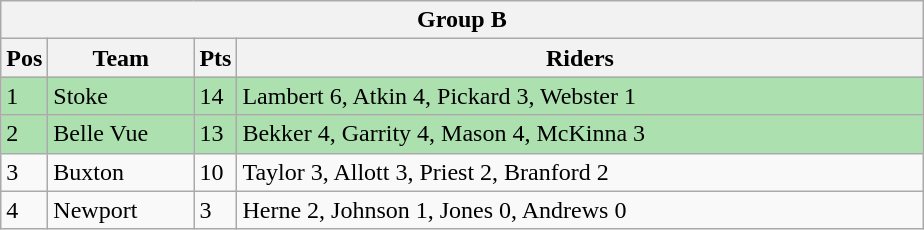<table class="wikitable">
<tr>
<th colspan="4">Group B</th>
</tr>
<tr>
<th width=20>Pos</th>
<th width=90>Team</th>
<th width=20>Pts</th>
<th width=450>Riders</th>
</tr>
<tr style="background:#ACE1AF;">
<td>1</td>
<td align=left>Stoke</td>
<td>14</td>
<td>Lambert 6, Atkin 4, Pickard 3, Webster 1</td>
</tr>
<tr style="background:#ACE1AF;">
<td>2</td>
<td align=left>Belle Vue</td>
<td>13</td>
<td>Bekker 4, Garrity 4, Mason 4, McKinna 3</td>
</tr>
<tr>
<td>3</td>
<td align=left>Buxton</td>
<td>10</td>
<td>Taylor 3, Allott 3, Priest 2, Branford 2</td>
</tr>
<tr>
<td>4</td>
<td align=left>Newport</td>
<td>3</td>
<td>Herne 2, Johnson 1, Jones 0, Andrews 0</td>
</tr>
</table>
